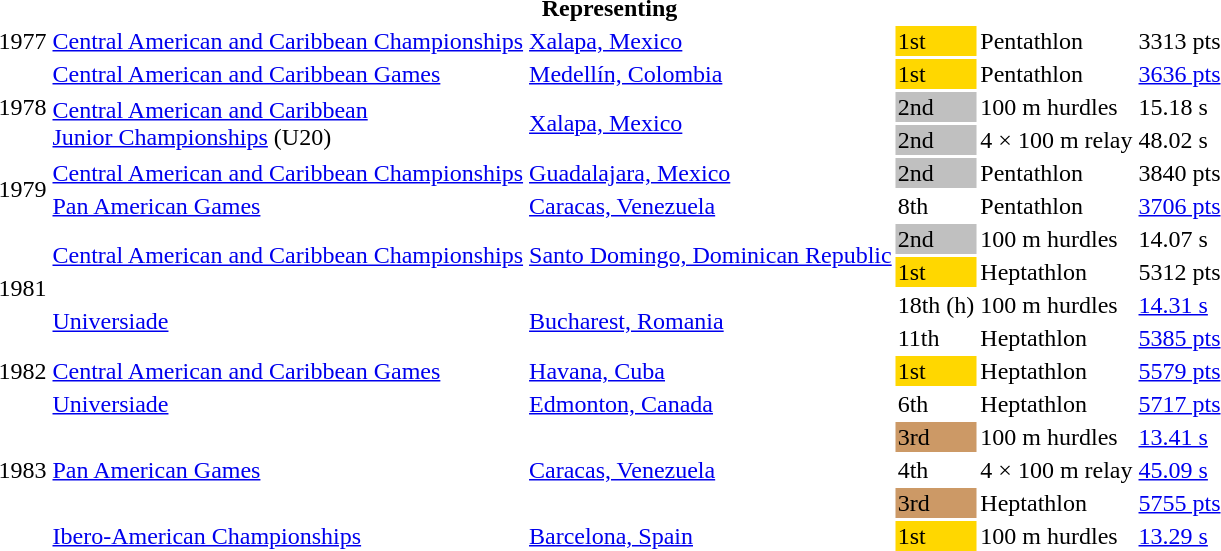<table>
<tr>
<th colspan="6">Representing </th>
</tr>
<tr>
<td>1977</td>
<td><a href='#'>Central American and Caribbean Championships</a></td>
<td><a href='#'>Xalapa, Mexico</a></td>
<td bgcolor=gold>1st</td>
<td>Pentathlon</td>
<td>3313 pts</td>
</tr>
<tr>
<td rowspan=3>1978</td>
<td><a href='#'>Central American and Caribbean Games</a></td>
<td><a href='#'>Medellín, Colombia</a></td>
<td bgcolor=gold>1st</td>
<td>Pentathlon</td>
<td><a href='#'>3636 pts</a></td>
</tr>
<tr>
<td rowspan=2><a href='#'>Central American and Caribbean<br>Junior Championships</a> (U20)</td>
<td rowspan=2><a href='#'>Xalapa, Mexico</a></td>
<td bgcolor=silver>2nd</td>
<td>100 m hurdles</td>
<td>15.18 s</td>
</tr>
<tr>
<td bgcolor=silver>2nd</td>
<td>4 × 100 m relay</td>
<td>48.02 s</td>
</tr>
<tr>
<td rowspan=2>1979</td>
<td><a href='#'>Central American and Caribbean Championships</a></td>
<td><a href='#'>Guadalajara, Mexico</a></td>
<td bgcolor=silver>2nd</td>
<td>Pentathlon</td>
<td>3840 pts</td>
</tr>
<tr>
<td><a href='#'>Pan American Games</a></td>
<td><a href='#'>Caracas, Venezuela</a></td>
<td>8th</td>
<td>Pentathlon</td>
<td><a href='#'>3706 pts</a></td>
</tr>
<tr>
<td rowspan=4>1981</td>
<td rowspan=2><a href='#'>Central American and Caribbean Championships</a></td>
<td rowspan=2><a href='#'>Santo Domingo, Dominican Republic</a></td>
<td bgcolor=silver>2nd</td>
<td>100 m hurdles</td>
<td>14.07 s</td>
</tr>
<tr>
<td bgcolor=gold>1st</td>
<td>Heptathlon</td>
<td>5312 pts</td>
</tr>
<tr>
<td rowspan=2><a href='#'>Universiade</a></td>
<td rowspan=2><a href='#'>Bucharest, Romania</a></td>
<td>18th (h)</td>
<td>100 m hurdles</td>
<td><a href='#'>14.31 s</a></td>
</tr>
<tr>
<td>11th</td>
<td>Heptathlon</td>
<td><a href='#'>5385 pts</a></td>
</tr>
<tr>
<td>1982</td>
<td><a href='#'>Central American and Caribbean Games</a></td>
<td><a href='#'>Havana, Cuba</a></td>
<td bgcolor=gold>1st</td>
<td>Heptathlon</td>
<td><a href='#'>5579 pts</a></td>
</tr>
<tr>
<td rowspan=5>1983</td>
<td><a href='#'>Universiade</a></td>
<td><a href='#'>Edmonton, Canada</a></td>
<td>6th</td>
<td>Heptathlon</td>
<td><a href='#'>5717 pts</a></td>
</tr>
<tr>
<td rowspan=3><a href='#'>Pan American Games</a></td>
<td rowspan=3><a href='#'>Caracas, Venezuela</a></td>
<td bgcolor=cc9966>3rd</td>
<td>100 m hurdles</td>
<td><a href='#'>13.41 s</a></td>
</tr>
<tr>
<td>4th</td>
<td>4 × 100 m relay</td>
<td><a href='#'>45.09 s</a></td>
</tr>
<tr>
<td bgcolor=cc9966>3rd</td>
<td>Heptathlon</td>
<td><a href='#'>5755 pts</a></td>
</tr>
<tr>
<td><a href='#'>Ibero-American Championships</a></td>
<td><a href='#'>Barcelona, Spain</a></td>
<td bgcolor=gold>1st</td>
<td>100 m hurdles</td>
<td><a href='#'>13.29 s</a></td>
</tr>
</table>
